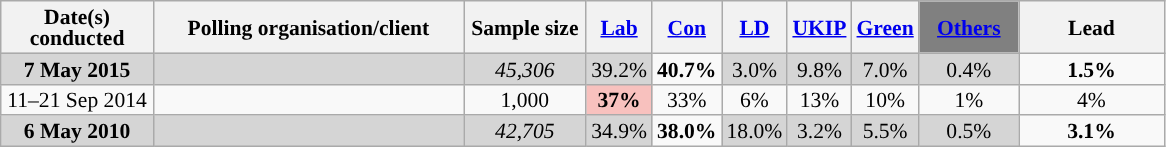<table class="wikitable sortable" style="text-align:center;font-size:90%;line-height:14px">
<tr>
<th ! style="width:95px;">Date(s)<br>conducted</th>
<th style="width:200px;">Polling organisation/client</th>
<th class="unsortable" style="width:75px;">Sample size</th>
<th class="unsortable" style="background:"><a href='#'><span>Lab</span></a></th>
<th class="unsortable" style="background:"><a href='#'><span>Con</span></a></th>
<th class="unsortable" style="background:"><a href='#'><span>LD</span></a></th>
<th class="unsortable" style="background:"><a href='#'><span>UKIP</span></a></th>
<th class="unsortable" style="background:"><a href='#'><span>Green</span></a></th>
<th class="unsortable" style="background:gray; width:60px;"><a href='#'><span>Others</span></a></th>
<th class="unsortable" style="width:90px;">Lead</th>
</tr>
<tr>
<td style="background:#D5D5D5"><strong>7 May 2015</strong></td>
<td style="background:#D5D5D5"></td>
<td style="background:#D5D5D5"><em>45,306</em></td>
<td style="background:#D5D5D5">39.2%</td>
<td style="background:"><strong>40.7%</strong></td>
<td style="background:#D5D5D5">3.0%</td>
<td style="background:#D5D5D5">9.8%</td>
<td style="background:#D5D5D5">7.0%</td>
<td style="background:#D5D5D5">0.4%</td>
<td style="background:"><strong>1.5% </strong></td>
</tr>
<tr>
<td>11–21 Sep 2014</td>
<td></td>
<td>1,000</td>
<td style="background:#F8C1BE"><strong>37%</strong></td>
<td>33%</td>
<td>6%</td>
<td>13%</td>
<td>10%</td>
<td>1%</td>
<td style="background:">4%</td>
</tr>
<tr>
<td style="background:#D5D5D5"><strong>6 May 2010</strong></td>
<td style="background:#D5D5D5"></td>
<td style="background:#D5D5D5"><em>42,705</em></td>
<td style="background:#D5D5D5">34.9%</td>
<td style="background:"><strong>38.0%</strong></td>
<td style="background:#D5D5D5">18.0%</td>
<td style="background:#D5D5D5">3.2%</td>
<td style="background:#D5D5D5">5.5%</td>
<td style="background:#D5D5D5">0.5%</td>
<td style="background:"><strong>3.1% </strong></td>
</tr>
</table>
